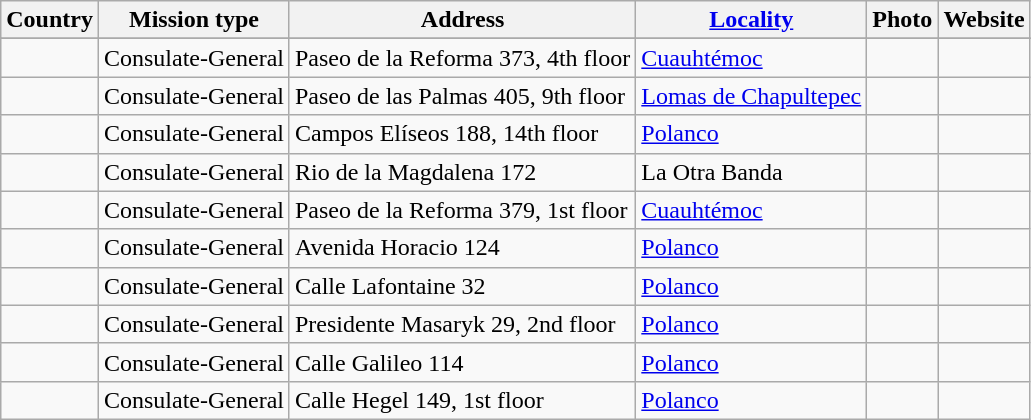<table class="wikitable sortable">
<tr valign="middle">
<th>Country</th>
<th>Mission type</th>
<th>Address</th>
<th><a href='#'>Locality</a></th>
<th>Photo</th>
<th>Website</th>
</tr>
<tr style="font-weight:bold; background-color: #DDDDDD">
</tr>
<tr>
<td></td>
<td>Consulate-General</td>
<td>Paseo de la Reforma 373, 4th floor</td>
<td><a href='#'>Cuauhtémoc</a></td>
<td></td>
<td></td>
</tr>
<tr>
<td></td>
<td>Consulate-General</td>
<td>Paseo de las Palmas 405, 9th floor</td>
<td><a href='#'>Lomas de Chapultepec</a></td>
<td></td>
<td></td>
</tr>
<tr>
<td></td>
<td>Consulate-General</td>
<td>Campos Elíseos 188, 14th floor</td>
<td><a href='#'>Polanco</a></td>
<td></td>
<td></td>
</tr>
<tr>
<td></td>
<td>Consulate-General</td>
<td>Rio de la Magdalena 172</td>
<td>La Otra Banda</td>
<td></td>
<td></td>
</tr>
<tr>
<td></td>
<td>Consulate-General</td>
<td>Paseo de la Reforma 379, 1st floor</td>
<td><a href='#'>Cuauhtémoc</a></td>
<td></td>
<td></td>
</tr>
<tr>
<td></td>
<td>Consulate-General</td>
<td>Avenida Horacio 124</td>
<td><a href='#'>Polanco</a></td>
<td></td>
<td></td>
</tr>
<tr>
<td></td>
<td>Consulate-General</td>
<td>Calle Lafontaine 32</td>
<td><a href='#'>Polanco</a></td>
<td></td>
<td></td>
</tr>
<tr>
<td></td>
<td>Consulate-General</td>
<td>Presidente Masaryk 29, 2nd floor</td>
<td><a href='#'>Polanco</a></td>
<td></td>
<td></td>
</tr>
<tr>
<td></td>
<td>Consulate-General</td>
<td>Calle Galileo 114</td>
<td><a href='#'>Polanco</a></td>
<td></td>
<td></td>
</tr>
<tr>
<td></td>
<td>Consulate-General</td>
<td>Calle Hegel 149, 1st floor</td>
<td><a href='#'>Polanco</a></td>
<td></td>
<td></td>
</tr>
</table>
